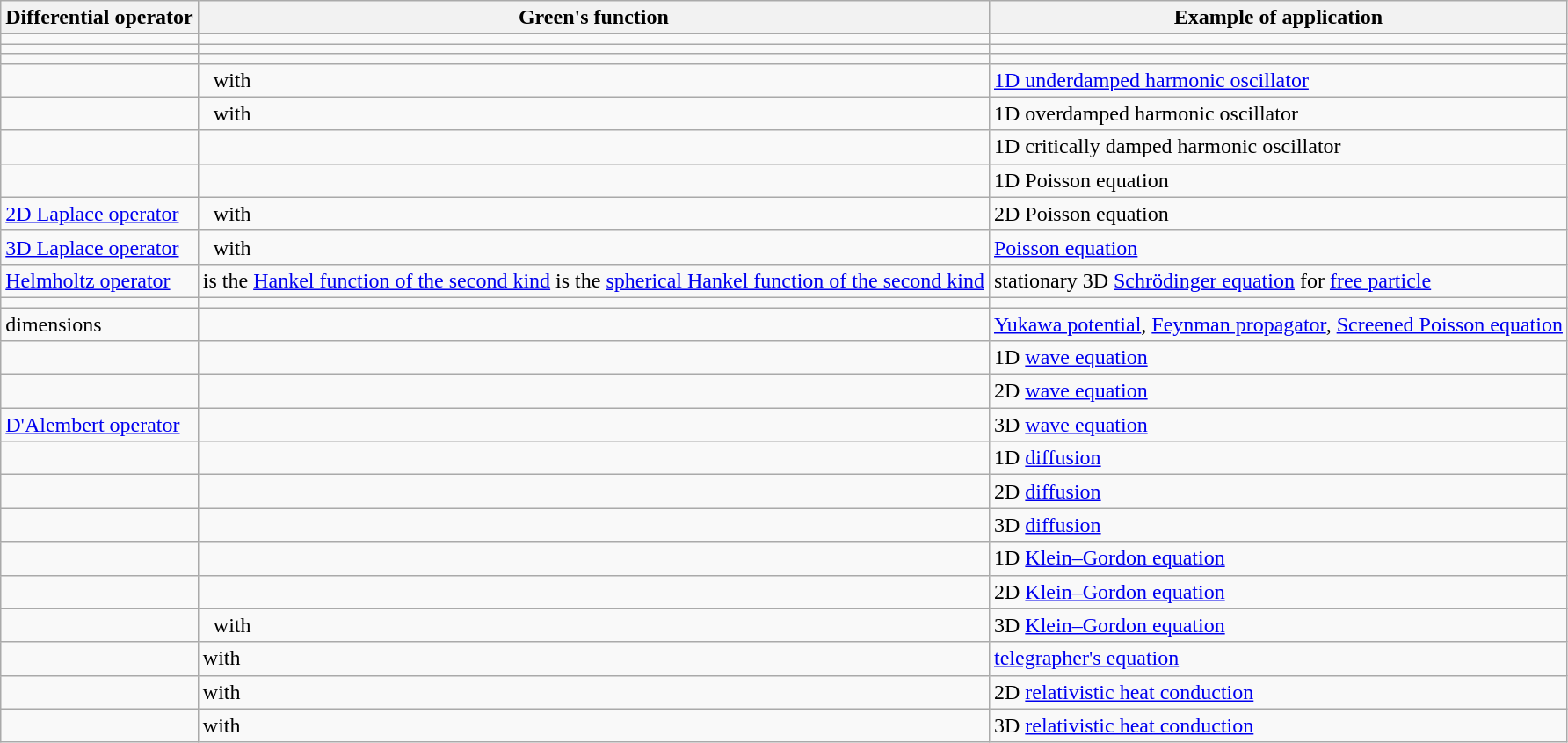<table class="wikitable">
<tr>
<th>Differential operator </th>
<th>Green's function </th>
<th>Example of application</th>
</tr>
<tr>
<td></td>
<td></td>
<td></td>
</tr>
<tr>
<td></td>
<td></td>
<td></td>
</tr>
<tr>
<td></td>
<td></td>
<td></td>
</tr>
<tr>
<td></td>
<td>   with  </td>
<td><a href='#'>1D underdamped harmonic oscillator</a></td>
</tr>
<tr>
<td></td>
<td>   with  </td>
<td>1D overdamped harmonic oscillator</td>
</tr>
<tr>
<td></td>
<td></td>
<td>1D critically damped harmonic oscillator</td>
</tr>
<tr>
<td></td>
<td></td>
<td>1D Poisson equation</td>
</tr>
<tr>
<td><a href='#'>2D Laplace operator</a></td>
<td>   with  </td>
<td>2D Poisson equation</td>
</tr>
<tr>
<td><a href='#'> 3D Laplace operator</a></td>
<td>   with  </td>
<td><a href='#'>Poisson equation</a></td>
</tr>
<tr>
<td><a href='#'>Helmholtz operator</a></td>
<td>  is the <a href='#'>Hankel function of the second kind</a> is the <a href='#'>spherical Hankel function of the second kind</a></td>
<td>stationary 3D <a href='#'>Schrödinger equation</a> for <a href='#'>free particle</a></td>
</tr>
<tr>
<td></td>
<td></td>
<td></td>
</tr>
<tr>
<td> dimensions</td>
<td></td>
<td><a href='#'>Yukawa potential</a>, <a href='#'>Feynman propagator</a>, <a href='#'>Screened Poisson equation</a></td>
</tr>
<tr>
<td></td>
<td></td>
<td>1D <a href='#'>wave equation</a></td>
</tr>
<tr>
<td></td>
<td></td>
<td>2D <a href='#'>wave equation</a></td>
</tr>
<tr>
<td><a href='#'>D'Alembert operator</a></td>
<td></td>
<td>3D <a href='#'>wave equation</a></td>
</tr>
<tr>
<td></td>
<td></td>
<td>1D <a href='#'>diffusion</a></td>
</tr>
<tr>
<td></td>
<td></td>
<td>2D <a href='#'>diffusion</a></td>
</tr>
<tr>
<td></td>
<td></td>
<td>3D <a href='#'>diffusion</a></td>
</tr>
<tr>
<td></td>
<td> </td>
<td>1D <a href='#'>Klein–Gordon equation</a></td>
</tr>
<tr>
<td></td>
<td> </td>
<td>2D <a href='#'>Klein–Gordon equation</a></td>
</tr>
<tr>
<td></td>
<td>   with  </td>
<td>3D <a href='#'>Klein–Gordon equation</a></td>
</tr>
<tr>
<td></td>
<td>  with  </td>
<td><a href='#'>telegrapher's equation</a></td>
</tr>
<tr>
<td></td>
<td>  with  </td>
<td>2D <a href='#'>relativistic heat conduction</a></td>
</tr>
<tr>
<td></td>
<td>  with  </td>
<td>3D <a href='#'>relativistic heat conduction</a></td>
</tr>
</table>
